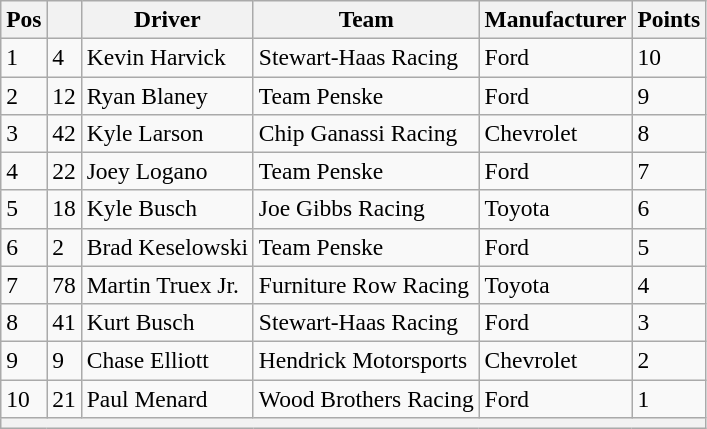<table class="wikitable" style="font-size:98%">
<tr>
<th>Pos</th>
<th></th>
<th>Driver</th>
<th>Team</th>
<th>Manufacturer</th>
<th>Points</th>
</tr>
<tr>
<td>1</td>
<td>4</td>
<td>Kevin Harvick</td>
<td>Stewart-Haas Racing</td>
<td>Ford</td>
<td>10</td>
</tr>
<tr>
<td>2</td>
<td>12</td>
<td>Ryan Blaney</td>
<td>Team Penske</td>
<td>Ford</td>
<td>9</td>
</tr>
<tr>
<td>3</td>
<td>42</td>
<td>Kyle Larson</td>
<td>Chip Ganassi Racing</td>
<td>Chevrolet</td>
<td>8</td>
</tr>
<tr>
<td>4</td>
<td>22</td>
<td>Joey Logano</td>
<td>Team Penske</td>
<td>Ford</td>
<td>7</td>
</tr>
<tr>
<td>5</td>
<td>18</td>
<td>Kyle Busch</td>
<td>Joe Gibbs Racing</td>
<td>Toyota</td>
<td>6</td>
</tr>
<tr>
<td>6</td>
<td>2</td>
<td>Brad Keselowski</td>
<td>Team Penske</td>
<td>Ford</td>
<td>5</td>
</tr>
<tr>
<td>7</td>
<td>78</td>
<td>Martin Truex Jr.</td>
<td>Furniture Row Racing</td>
<td>Toyota</td>
<td>4</td>
</tr>
<tr>
<td>8</td>
<td>41</td>
<td>Kurt Busch</td>
<td>Stewart-Haas Racing</td>
<td>Ford</td>
<td>3</td>
</tr>
<tr>
<td>9</td>
<td>9</td>
<td>Chase Elliott</td>
<td>Hendrick Motorsports</td>
<td>Chevrolet</td>
<td>2</td>
</tr>
<tr>
<td>10</td>
<td>21</td>
<td>Paul Menard</td>
<td>Wood Brothers Racing</td>
<td>Ford</td>
<td>1</td>
</tr>
<tr>
<th colspan="6"></th>
</tr>
</table>
